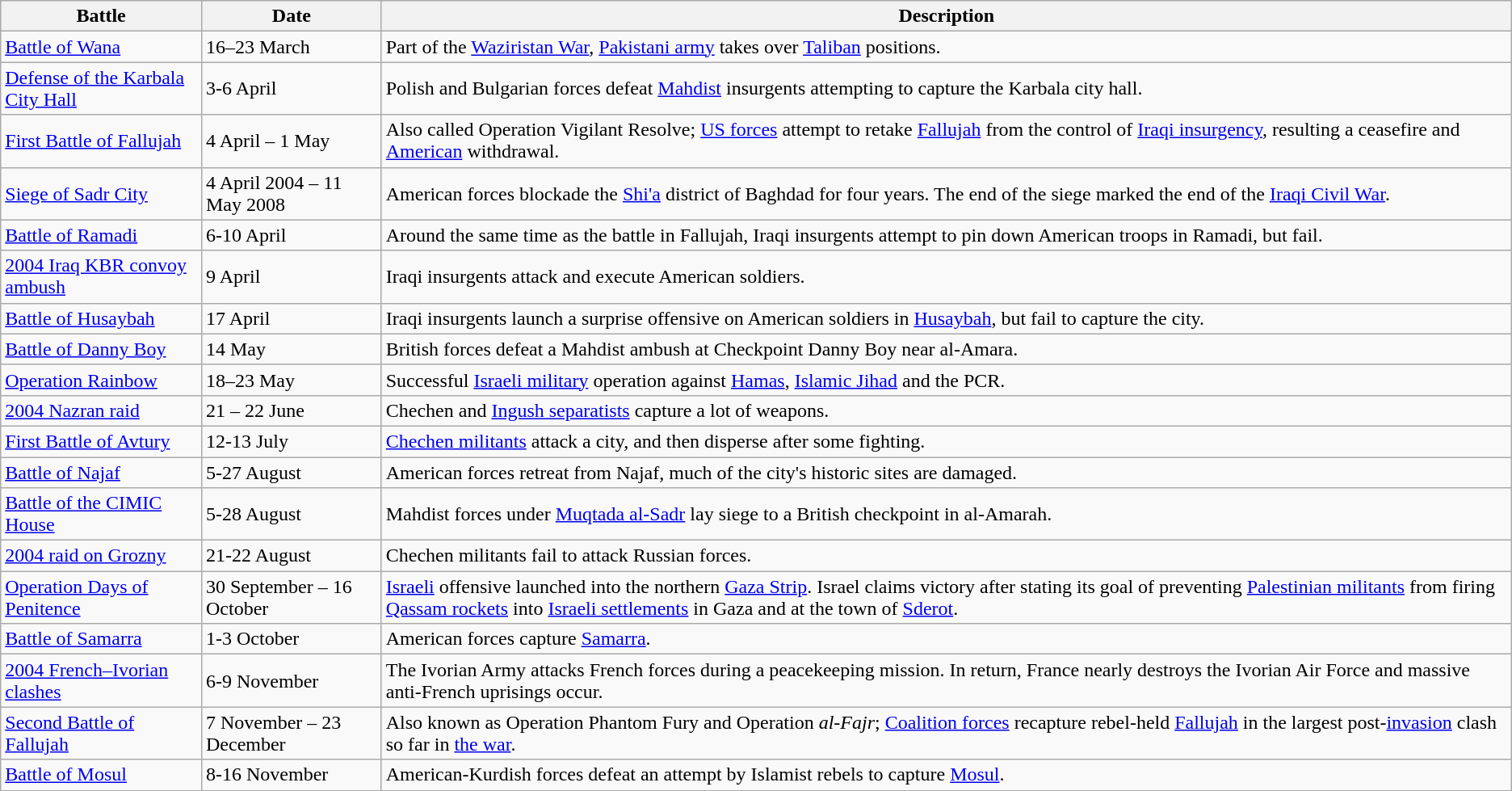<table class="wikitable">
<tr>
<th>Battle</th>
<th>Date</th>
<th>Description</th>
</tr>
<tr>
<td><a href='#'>Battle of Wana</a></td>
<td>16–23 March</td>
<td>Part of the <a href='#'>Waziristan War</a>, <a href='#'>Pakistani army</a> takes over <a href='#'>Taliban</a> positions.</td>
</tr>
<tr>
<td><a href='#'>Defense of the Karbala City Hall</a></td>
<td>3-6 April</td>
<td>Polish and Bulgarian forces defeat <a href='#'>Mahdist</a> insurgents attempting to capture the Karbala city hall.</td>
</tr>
<tr>
<td><a href='#'>First Battle of Fallujah</a></td>
<td>4 April – 1 May</td>
<td>Also called Operation Vigilant Resolve; <a href='#'>US forces</a> attempt to retake <a href='#'>Fallujah</a> from the control of <a href='#'>Iraqi insurgency</a>, resulting a ceasefire and <a href='#'>American</a> withdrawal.</td>
</tr>
<tr>
<td><a href='#'>Siege of Sadr City</a></td>
<td>4 April 2004 – 11 May 2008</td>
<td>American forces blockade the <a href='#'>Shi'a</a> district of Baghdad for four years. The end of the siege marked the end of the <a href='#'>Iraqi Civil War</a>.</td>
</tr>
<tr>
<td><a href='#'>Battle of Ramadi</a></td>
<td>6-10 April</td>
<td>Around the same time as the battle in Fallujah, Iraqi insurgents attempt to pin down American troops in Ramadi, but fail.</td>
</tr>
<tr>
<td><a href='#'>2004 Iraq KBR convoy ambush</a></td>
<td>9 April</td>
<td>Iraqi insurgents attack and execute American soldiers.</td>
</tr>
<tr>
<td><a href='#'>Battle of Husaybah</a></td>
<td>17 April</td>
<td>Iraqi insurgents launch a surprise offensive on American soldiers in <a href='#'>Husaybah</a>, but fail to capture the city.</td>
</tr>
<tr>
<td><a href='#'>Battle of Danny Boy</a></td>
<td>14 May</td>
<td>British forces defeat a Mahdist ambush at Checkpoint Danny Boy near al-Amara.</td>
</tr>
<tr>
<td><a href='#'>Operation Rainbow</a></td>
<td>18–23 May</td>
<td>Successful <a href='#'>Israeli military</a> operation against <a href='#'>Hamas</a>, <a href='#'>Islamic Jihad</a> and the PCR.</td>
</tr>
<tr>
<td><a href='#'>2004 Nazran raid</a></td>
<td>21 – 22 June</td>
<td>Chechen and <a href='#'>Ingush separatists</a> capture a lot of weapons.</td>
</tr>
<tr>
<td><a href='#'>First Battle of Avtury</a></td>
<td>12-13 July</td>
<td><a href='#'>Chechen militants</a> attack a city, and then disperse after some fighting.</td>
</tr>
<tr>
<td><a href='#'>Battle of Najaf</a></td>
<td>5-27 August</td>
<td>American forces retreat from Najaf, much of the city's historic sites are damaged.</td>
</tr>
<tr>
<td><a href='#'>Battle of the CIMIC House</a></td>
<td>5-28 August</td>
<td>Mahdist forces under <a href='#'>Muqtada al-Sadr</a> lay siege to a British checkpoint in al-Amarah.</td>
</tr>
<tr>
<td><a href='#'>2004 raid on Grozny</a></td>
<td>21-22 August</td>
<td>Chechen militants fail to attack Russian forces.</td>
</tr>
<tr>
<td><a href='#'>Operation Days of Penitence</a></td>
<td>30 September – 16 October</td>
<td><a href='#'>Israeli</a> offensive launched into the northern <a href='#'>Gaza Strip</a>. Israel claims victory after stating its goal of preventing <a href='#'>Palestinian militants</a> from firing <a href='#'>Qassam rockets</a> into <a href='#'>Israeli settlements</a> in Gaza and at the town of <a href='#'>Sderot</a>.</td>
</tr>
<tr>
<td><a href='#'>Battle of Samarra</a></td>
<td>1-3 October</td>
<td>American forces capture <a href='#'>Samarra</a>.</td>
</tr>
<tr>
<td><a href='#'>2004 French–Ivorian clashes</a></td>
<td>6-9 November</td>
<td>The Ivorian Army attacks French forces during a peacekeeping mission. In return, France nearly destroys the Ivorian Air Force and massive anti-French uprisings occur.</td>
</tr>
<tr>
<td><a href='#'>Second Battle of Fallujah</a></td>
<td>7 November – 23 December</td>
<td>Also known as Operation Phantom Fury and Operation <em>al-Fajr</em>; <a href='#'>Coalition forces</a> recapture rebel-held <a href='#'>Fallujah</a> in the largest post-<a href='#'>invasion</a> clash so far in <a href='#'>the war</a>.</td>
</tr>
<tr>
<td><a href='#'>Battle of Mosul</a></td>
<td>8-16 November</td>
<td>American-Kurdish forces defeat an attempt by Islamist rebels to capture <a href='#'>Mosul</a>.</td>
</tr>
</table>
